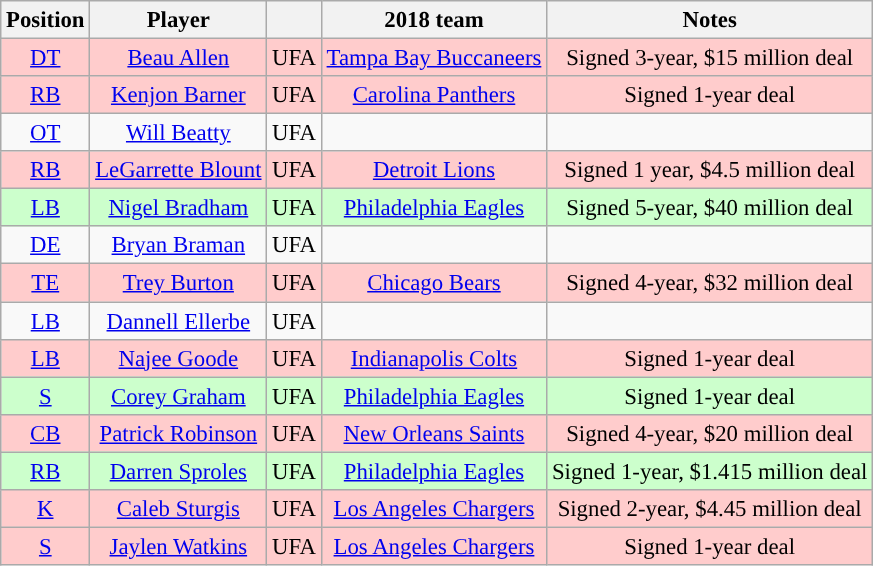<table class="wikitable" style="font-size: 95%; text-align: center">
<tr>
<th>Position</th>
<th>Player</th>
<th></th>
<th>2018 team</th>
<th>Notes</th>
</tr>
<tr style="background:#fcc">
<td><a href='#'>DT</a></td>
<td><a href='#'>Beau Allen</a></td>
<td>UFA</td>
<td><a href='#'>Tampa Bay Buccaneers</a></td>
<td>Signed 3-year, $15 million deal</td>
</tr>
<tr style="background:#fcc">
<td><a href='#'>RB</a></td>
<td><a href='#'>Kenjon Barner</a></td>
<td>UFA</td>
<td><a href='#'>Carolina Panthers</a></td>
<td>Signed 1-year deal</td>
</tr>
<tr>
<td><a href='#'>OT</a></td>
<td><a href='#'>Will Beatty</a></td>
<td>UFA</td>
<td></td>
<td></td>
</tr>
<tr style="background:#fcc">
<td><a href='#'>RB</a></td>
<td><a href='#'>LeGarrette Blount</a></td>
<td>UFA</td>
<td><a href='#'>Detroit Lions</a></td>
<td>Signed 1 year, $4.5 million deal</td>
</tr>
<tr style="background:#cfc">
<td><a href='#'>LB</a></td>
<td><a href='#'>Nigel Bradham</a></td>
<td>UFA</td>
<td><a href='#'>Philadelphia Eagles</a></td>
<td>Signed 5-year, $40 million deal</td>
</tr>
<tr>
<td><a href='#'>DE</a></td>
<td><a href='#'>Bryan Braman</a></td>
<td>UFA</td>
<td></td>
<td></td>
</tr>
<tr style="background:#fcc">
<td><a href='#'>TE</a></td>
<td><a href='#'>Trey Burton</a></td>
<td>UFA</td>
<td><a href='#'>Chicago Bears</a></td>
<td>Signed 4-year, $32 million deal</td>
</tr>
<tr>
<td><a href='#'>LB</a></td>
<td><a href='#'>Dannell Ellerbe</a></td>
<td>UFA</td>
<td></td>
<td></td>
</tr>
<tr style="background:#fcc">
<td><a href='#'>LB</a></td>
<td><a href='#'>Najee Goode</a></td>
<td>UFA</td>
<td><a href='#'>Indianapolis Colts</a></td>
<td>Signed 1-year deal</td>
</tr>
<tr style="background:#cfc">
<td><a href='#'>S</a></td>
<td><a href='#'>Corey Graham</a></td>
<td>UFA</td>
<td><a href='#'>Philadelphia Eagles</a></td>
<td>Signed 1-year deal</td>
</tr>
<tr style="background:#fcc">
<td><a href='#'>CB</a></td>
<td><a href='#'>Patrick Robinson</a></td>
<td>UFA</td>
<td><a href='#'>New Orleans Saints</a></td>
<td>Signed 4-year, $20 million deal</td>
</tr>
<tr style="background:#cfc">
<td><a href='#'>RB</a></td>
<td><a href='#'>Darren Sproles</a></td>
<td>UFA</td>
<td><a href='#'>Philadelphia Eagles</a></td>
<td>Signed 1-year, $1.415 million deal</td>
</tr>
<tr style="background:#fcc">
<td><a href='#'>K</a></td>
<td><a href='#'>Caleb Sturgis</a></td>
<td>UFA</td>
<td><a href='#'>Los Angeles Chargers</a></td>
<td>Signed 2-year, $4.45 million deal</td>
</tr>
<tr style="background:#fcc">
<td><a href='#'>S</a></td>
<td><a href='#'>Jaylen Watkins</a></td>
<td>UFA</td>
<td><a href='#'>Los Angeles Chargers</a></td>
<td>Signed 1-year deal</td>
</tr>
</table>
